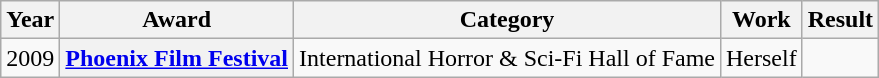<table class="wikitable plainrowheaders sortable">
<tr>
<th scope="col">Year</th>
<th scope="col">Award</th>
<th scope="col">Category</th>
<th scope="col">Work</th>
<th class="unsortable">Result</th>
</tr>
<tr>
<td>2009</td>
<th scope="row"><a href='#'>Phoenix Film Festival</a></th>
<td>International Horror & Sci-Fi Hall of Fame</td>
<td>Herself</td>
<td></td>
</tr>
</table>
